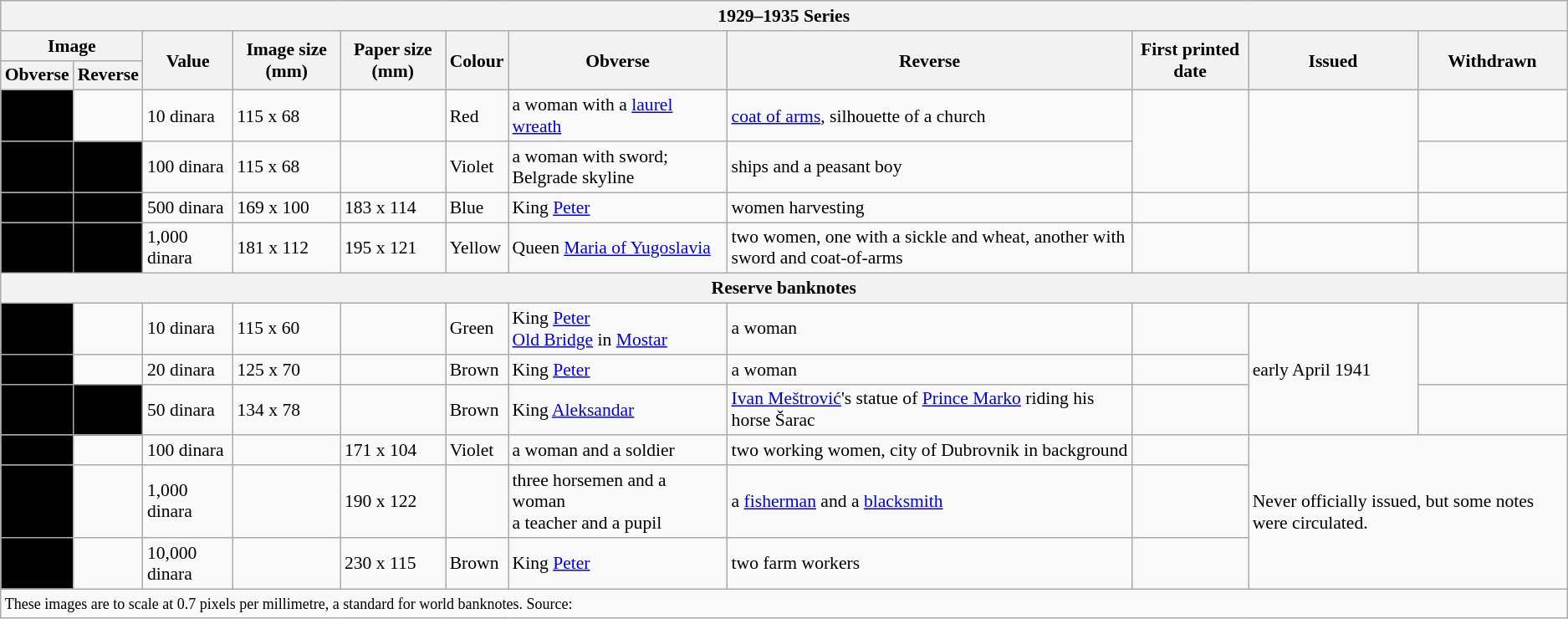<table class="wikitable" style="font-size: 90%">
<tr>
<th colspan="11">1929–1935 Series</th>
</tr>
<tr>
<th colspan="2">Image</th>
<th rowspan="2">Value</th>
<th rowspan="2">Image size (mm)</th>
<th rowspan="2">Paper size (mm)</th>
<th rowspan="2">Colour</th>
<th rowspan="2">Obverse</th>
<th rowspan="2">Reverse</th>
<th rowspan="2">First printed date</th>
<th rowspan="2">Issued</th>
<th rowspan="2">Withdrawn</th>
</tr>
<tr>
<th>Obverse</th>
<th>Reverse</th>
</tr>
<tr>
<td align="center" bgcolor="#000000"></td>
<td></td>
<td>10 dinara</td>
<td>115 x 68</td>
<td></td>
<td>Red</td>
<td>a woman with a <a href='#'>laurel wreath</a></td>
<td><a href='#'>coat of arms</a>, silhouette of a church</td>
<td rowspan="2"></td>
<td rowspan="2"></td>
<td></td>
</tr>
<tr>
<td align="center" bgcolor="#000000"></td>
<td align="center" bgcolor="#000000"></td>
<td>100 dinara</td>
<td>115 x 68</td>
<td></td>
<td>Violet</td>
<td>a woman with sword; Belgrade skyline</td>
<td>ships and a peasant boy</td>
<td></td>
</tr>
<tr>
<td align="center" bgcolor="#000000"></td>
<td align="center" bgcolor="#000000"></td>
<td>500 dinara</td>
<td>169 x 100</td>
<td>183 x 114</td>
<td>Blue</td>
<td>King <a href='#'>Peter</a></td>
<td>women harvesting</td>
<td></td>
<td></td>
<td></td>
</tr>
<tr>
<td align="center" bgcolor="#000000"></td>
<td align="center" bgcolor="#000000"></td>
<td>1,000 dinara</td>
<td>181 x 112</td>
<td>195 x 121</td>
<td>Yellow</td>
<td>Queen <a href='#'>Maria of Yugoslavia</a></td>
<td>two women, one with a sickle and wheat, another with sword and coat-of-arms</td>
<td></td>
<td></td>
<td></td>
</tr>
<tr>
<th colspan="11">Reserve banknotes</th>
</tr>
<tr>
<td align="center" bgcolor="#000000"></td>
<td></td>
<td>10 dinara</td>
<td>115 x 60</td>
<td></td>
<td>Green</td>
<td>King <a href='#'>Peter</a><br><a href='#'>Old Bridge</a> in <a href='#'>Mostar</a></td>
<td>a woman</td>
<td></td>
<td rowspan="3">early April 1941</td>
<td rowspan="2"></td>
</tr>
<tr>
<td align="center" bgcolor="#000000"></td>
<td></td>
<td>20 dinara</td>
<td>125 x 70</td>
<td></td>
<td>Brown</td>
<td>King <a href='#'>Peter</a></td>
<td>a woman</td>
<td></td>
</tr>
<tr>
<td align="center" bgcolor="#000000"></td>
<td align="center" bgcolor="#000000"></td>
<td>50 dinara</td>
<td>134 x 78</td>
<td></td>
<td>Brown</td>
<td>King <a href='#'>Aleksandar</a></td>
<td><a href='#'>Ivan Meštrović</a>'s statue of <a href='#'>Prince Marko</a> riding his horse Šarac</td>
<td></td>
<td></td>
</tr>
<tr>
<td align="center" bgcolor="#000000"></td>
<td></td>
<td>100 dinara</td>
<td></td>
<td>171 x 104</td>
<td>Violet</td>
<td>a woman and a soldier</td>
<td>two working women, city of Dubrovnik in background</td>
<td></td>
<td colspan="2" rowspan="3">Never officially issued, but some notes were circulated.</td>
</tr>
<tr>
<td align="center" bgcolor="#000000"></td>
<td></td>
<td>1,000 dinara</td>
<td></td>
<td>190 x 122</td>
<td></td>
<td>three horsemen and a woman<br>a teacher and a pupil</td>
<td>a <a href='#'>fisherman</a> and a <a href='#'>blacksmith</a></td>
<td></td>
</tr>
<tr>
<td align="center" bgcolor="#000000"></td>
<td></td>
<td>10,000 dinara</td>
<td></td>
<td>230 x 115</td>
<td>Brown</td>
<td>King <a href='#'>Peter</a></td>
<td>two farm workers</td>
<td></td>
</tr>
<tr>
<td colspan="11"><small>These images are to scale at 0.7 pixels per millimetre, a standard for world banknotes. Source:</small></td>
</tr>
</table>
